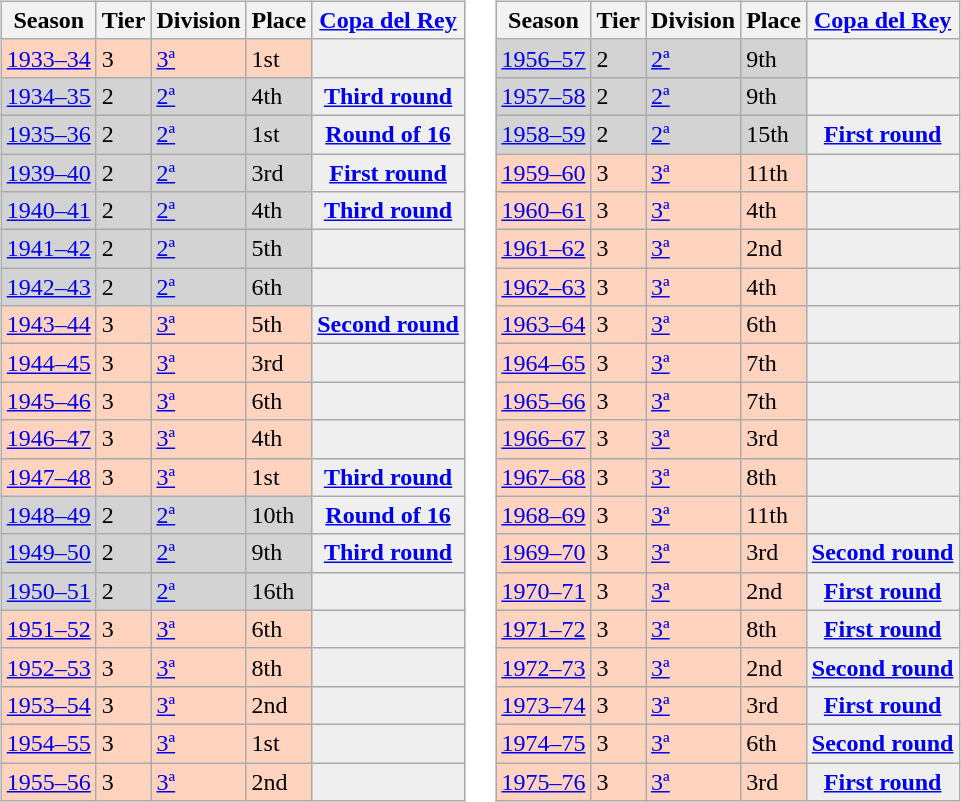<table>
<tr>
<td style="vertical-align:top;"><br><table class="wikitable">
<tr style="background:#f0f6fa;">
<th>Season</th>
<th>Tier</th>
<th>Division</th>
<th>Place</th>
<th><a href='#'>Copa del Rey</a></th>
</tr>
<tr>
<td style="background:#FFD3BD;"><a href='#'>1933–34</a></td>
<td style="background:#FFD3BD;">3</td>
<td style="background:#FFD3BD;"><a href='#'>3ª</a></td>
<td style="background:#FFD3BD;">1st</td>
<th style="background:#efefef;"></th>
</tr>
<tr>
<td style="background:#D3D3D3;"><a href='#'>1934–35</a></td>
<td style="background:#D3D3D3;">2</td>
<td style="background:#D3D3D3;"><a href='#'>2ª</a></td>
<td style="background:#D3D3D3;">4th</td>
<th style="background:#efefef;"><a href='#'>Third round</a></th>
</tr>
<tr>
<td style="background:#D3D3D3;"><a href='#'>1935–36</a></td>
<td style="background:#D3D3D3;">2</td>
<td style="background:#D3D3D3;"><a href='#'>2ª</a></td>
<td style="background:#D3D3D3;">1st</td>
<th style="background:#efefef;"><a href='#'>Round of 16</a></th>
</tr>
<tr>
<td style="background:#D3D3D3;"><a href='#'>1939–40</a></td>
<td style="background:#D3D3D3;">2</td>
<td style="background:#D3D3D3;"><a href='#'>2ª</a></td>
<td style="background:#D3D3D3;">3rd</td>
<th style="background:#efefef;"><a href='#'>First round</a></th>
</tr>
<tr>
<td style="background:#D3D3D3;"><a href='#'>1940–41</a></td>
<td style="background:#D3D3D3;">2</td>
<td style="background:#D3D3D3;"><a href='#'>2ª</a></td>
<td style="background:#D3D3D3;">4th</td>
<th style="background:#efefef;"><a href='#'>Third round</a></th>
</tr>
<tr>
<td style="background:#D3D3D3;"><a href='#'>1941–42</a></td>
<td style="background:#D3D3D3;">2</td>
<td style="background:#D3D3D3;"><a href='#'>2ª</a></td>
<td style="background:#D3D3D3;">5th</td>
<th style="background:#efefef;"></th>
</tr>
<tr>
<td style="background:#D3D3D3;"><a href='#'>1942–43</a></td>
<td style="background:#D3D3D3;">2</td>
<td style="background:#D3D3D3;"><a href='#'>2ª</a></td>
<td style="background:#D3D3D3;">6th</td>
<th style="background:#efefef;"></th>
</tr>
<tr>
<td style="background:#FFD3BD;"><a href='#'>1943–44</a></td>
<td style="background:#FFD3BD;">3</td>
<td style="background:#FFD3BD;"><a href='#'>3ª</a></td>
<td style="background:#FFD3BD;">5th</td>
<th style="background:#efefef;"><a href='#'>Second round</a></th>
</tr>
<tr>
<td style="background:#FFD3BD;"><a href='#'>1944–45</a></td>
<td style="background:#FFD3BD;">3</td>
<td style="background:#FFD3BD;"><a href='#'>3ª</a></td>
<td style="background:#FFD3BD;">3rd</td>
<th style="background:#efefef;"></th>
</tr>
<tr>
<td style="background:#FFD3BD;"><a href='#'>1945–46</a></td>
<td style="background:#FFD3BD;">3</td>
<td style="background:#FFD3BD;"><a href='#'>3ª</a></td>
<td style="background:#FFD3BD;">6th</td>
<th style="background:#efefef;"></th>
</tr>
<tr>
<td style="background:#FFD3BD;"><a href='#'>1946–47</a></td>
<td style="background:#FFD3BD;">3</td>
<td style="background:#FFD3BD;"><a href='#'>3ª</a></td>
<td style="background:#FFD3BD;">4th</td>
<th style="background:#efefef;"></th>
</tr>
<tr>
<td style="background:#FFD3BD;"><a href='#'>1947–48</a></td>
<td style="background:#FFD3BD;">3</td>
<td style="background:#FFD3BD;"><a href='#'>3ª</a></td>
<td style="background:#FFD3BD;">1st</td>
<th style="background:#efefef;"><a href='#'>Third round</a></th>
</tr>
<tr>
<td style="background:#D3D3D3;"><a href='#'>1948–49</a></td>
<td style="background:#D3D3D3;">2</td>
<td style="background:#D3D3D3;"><a href='#'>2ª</a></td>
<td style="background:#D3D3D3;">10th</td>
<th style="background:#efefef;"><a href='#'>Round of 16</a></th>
</tr>
<tr>
<td style="background:#D3D3D3;"><a href='#'>1949–50</a></td>
<td style="background:#D3D3D3;">2</td>
<td style="background:#D3D3D3;"><a href='#'>2ª</a></td>
<td style="background:#D3D3D3;">9th</td>
<th style="background:#efefef;"><a href='#'>Third round</a></th>
</tr>
<tr>
<td style="background:#D3D3D3;"><a href='#'>1950–51</a></td>
<td style="background:#D3D3D3;">2</td>
<td style="background:#D3D3D3;"><a href='#'>2ª</a></td>
<td style="background:#D3D3D3;">16th</td>
<th style="background:#efefef;"></th>
</tr>
<tr>
<td style="background:#FFD3BD;"><a href='#'>1951–52</a></td>
<td style="background:#FFD3BD;">3</td>
<td style="background:#FFD3BD;"><a href='#'>3ª</a></td>
<td style="background:#FFD3BD;">6th</td>
<th style="background:#efefef;"></th>
</tr>
<tr>
<td style="background:#FFD3BD;"><a href='#'>1952–53</a></td>
<td style="background:#FFD3BD;">3</td>
<td style="background:#FFD3BD;"><a href='#'>3ª</a></td>
<td style="background:#FFD3BD;">8th</td>
<th style="background:#efefef;"></th>
</tr>
<tr>
<td style="background:#FFD3BD;"><a href='#'>1953–54</a></td>
<td style="background:#FFD3BD;">3</td>
<td style="background:#FFD3BD;"><a href='#'>3ª</a></td>
<td style="background:#FFD3BD;">2nd</td>
<th style="background:#efefef;"></th>
</tr>
<tr>
<td style="background:#FFD3BD;"><a href='#'>1954–55</a></td>
<td style="background:#FFD3BD;">3</td>
<td style="background:#FFD3BD;"><a href='#'>3ª</a></td>
<td style="background:#FFD3BD;">1st</td>
<th style="background:#efefef;"></th>
</tr>
<tr>
<td style="background:#FFD3BD;"><a href='#'>1955–56</a></td>
<td style="background:#FFD3BD;">3</td>
<td style="background:#FFD3BD;"><a href='#'>3ª</a></td>
<td style="background:#FFD3BD;">2nd</td>
<th style="background:#efefef;"></th>
</tr>
</table>
</td>
<td style="vertical-align:top;"><br><table class="wikitable">
<tr style="background:#f0f6fa;">
<th>Season</th>
<th>Tier</th>
<th>Division</th>
<th>Place</th>
<th><a href='#'>Copa del Rey</a></th>
</tr>
<tr>
<td style="background:#D3D3D3;"><a href='#'>1956–57</a></td>
<td style="background:#D3D3D3;">2</td>
<td style="background:#D3D3D3;"><a href='#'>2ª</a></td>
<td style="background:#D3D3D3;">9th</td>
<th style="background:#efefef;"></th>
</tr>
<tr>
<td style="background:#D3D3D3;"><a href='#'>1957–58</a></td>
<td style="background:#D3D3D3;">2</td>
<td style="background:#D3D3D3;"><a href='#'>2ª</a></td>
<td style="background:#D3D3D3;">9th</td>
<th style="background:#efefef;"></th>
</tr>
<tr>
<td style="background:#D3D3D3;"><a href='#'>1958–59</a></td>
<td style="background:#D3D3D3;">2</td>
<td style="background:#D3D3D3;"><a href='#'>2ª</a></td>
<td style="background:#D3D3D3;">15th</td>
<th style="background:#efefef;"><a href='#'>First round</a></th>
</tr>
<tr>
<td style="background:#FFD3BD;"><a href='#'>1959–60</a></td>
<td style="background:#FFD3BD;">3</td>
<td style="background:#FFD3BD;"><a href='#'>3ª</a></td>
<td style="background:#FFD3BD;">11th</td>
<th style="background:#efefef;"></th>
</tr>
<tr>
<td style="background:#FFD3BD;"><a href='#'>1960–61</a></td>
<td style="background:#FFD3BD;">3</td>
<td style="background:#FFD3BD;"><a href='#'>3ª</a></td>
<td style="background:#FFD3BD;">4th</td>
<th style="background:#efefef;"></th>
</tr>
<tr>
<td style="background:#FFD3BD;"><a href='#'>1961–62</a></td>
<td style="background:#FFD3BD;">3</td>
<td style="background:#FFD3BD;"><a href='#'>3ª</a></td>
<td style="background:#FFD3BD;">2nd</td>
<th style="background:#efefef;"></th>
</tr>
<tr>
<td style="background:#FFD3BD;"><a href='#'>1962–63</a></td>
<td style="background:#FFD3BD;">3</td>
<td style="background:#FFD3BD;"><a href='#'>3ª</a></td>
<td style="background:#FFD3BD;">4th</td>
<th style="background:#efefef;"></th>
</tr>
<tr>
<td style="background:#FFD3BD;"><a href='#'>1963–64</a></td>
<td style="background:#FFD3BD;">3</td>
<td style="background:#FFD3BD;"><a href='#'>3ª</a></td>
<td style="background:#FFD3BD;">6th</td>
<th style="background:#efefef;"></th>
</tr>
<tr>
<td style="background:#FFD3BD;"><a href='#'>1964–65</a></td>
<td style="background:#FFD3BD;">3</td>
<td style="background:#FFD3BD;"><a href='#'>3ª</a></td>
<td style="background:#FFD3BD;">7th</td>
<th style="background:#efefef;"></th>
</tr>
<tr>
<td style="background:#FFD3BD;"><a href='#'>1965–66</a></td>
<td style="background:#FFD3BD;">3</td>
<td style="background:#FFD3BD;"><a href='#'>3ª</a></td>
<td style="background:#FFD3BD;">7th</td>
<th style="background:#efefef;"></th>
</tr>
<tr>
<td style="background:#FFD3BD;"><a href='#'>1966–67</a></td>
<td style="background:#FFD3BD;">3</td>
<td style="background:#FFD3BD;"><a href='#'>3ª</a></td>
<td style="background:#FFD3BD;">3rd</td>
<th style="background:#efefef;"></th>
</tr>
<tr>
<td style="background:#FFD3BD;"><a href='#'>1967–68</a></td>
<td style="background:#FFD3BD;">3</td>
<td style="background:#FFD3BD;"><a href='#'>3ª</a></td>
<td style="background:#FFD3BD;">8th</td>
<th style="background:#efefef;"></th>
</tr>
<tr>
<td style="background:#FFD3BD;"><a href='#'>1968–69</a></td>
<td style="background:#FFD3BD;">3</td>
<td style="background:#FFD3BD;"><a href='#'>3ª</a></td>
<td style="background:#FFD3BD;">11th</td>
<th style="background:#efefef;"></th>
</tr>
<tr>
<td style="background:#FFD3BD;"><a href='#'>1969–70</a></td>
<td style="background:#FFD3BD;">3</td>
<td style="background:#FFD3BD;"><a href='#'>3ª</a></td>
<td style="background:#FFD3BD;">3rd</td>
<th style="background:#efefef;"><a href='#'>Second round</a></th>
</tr>
<tr>
<td style="background:#FFD3BD;"><a href='#'>1970–71</a></td>
<td style="background:#FFD3BD;">3</td>
<td style="background:#FFD3BD;"><a href='#'>3ª</a></td>
<td style="background:#FFD3BD;">2nd</td>
<th style="background:#efefef;"><a href='#'>First round</a></th>
</tr>
<tr>
<td style="background:#FFD3BD;"><a href='#'>1971–72</a></td>
<td style="background:#FFD3BD;">3</td>
<td style="background:#FFD3BD;"><a href='#'>3ª</a></td>
<td style="background:#FFD3BD;">8th</td>
<th style="background:#efefef;"><a href='#'>First round</a></th>
</tr>
<tr>
<td style="background:#FFD3BD;"><a href='#'>1972–73</a></td>
<td style="background:#FFD3BD;">3</td>
<td style="background:#FFD3BD;"><a href='#'>3ª</a></td>
<td style="background:#FFD3BD;">2nd</td>
<th style="background:#efefef;"><a href='#'>Second round</a></th>
</tr>
<tr>
<td style="background:#FFD3BD;"><a href='#'>1973–74</a></td>
<td style="background:#FFD3BD;">3</td>
<td style="background:#FFD3BD;"><a href='#'>3ª</a></td>
<td style="background:#FFD3BD;">3rd</td>
<th style="background:#efefef;"><a href='#'>First round</a></th>
</tr>
<tr>
<td style="background:#FFD3BD;"><a href='#'>1974–75</a></td>
<td style="background:#FFD3BD;">3</td>
<td style="background:#FFD3BD;"><a href='#'>3ª</a></td>
<td style="background:#FFD3BD;">6th</td>
<th style="background:#efefef;"><a href='#'>Second round</a></th>
</tr>
<tr>
<td style="background:#FFD3BD;"><a href='#'>1975–76</a></td>
<td style="background:#FFD3BD;">3</td>
<td style="background:#FFD3BD;"><a href='#'>3ª</a></td>
<td style="background:#FFD3BD;">3rd</td>
<th style="background:#efefef;"><a href='#'>First round</a></th>
</tr>
</table>
</td>
</tr>
</table>
